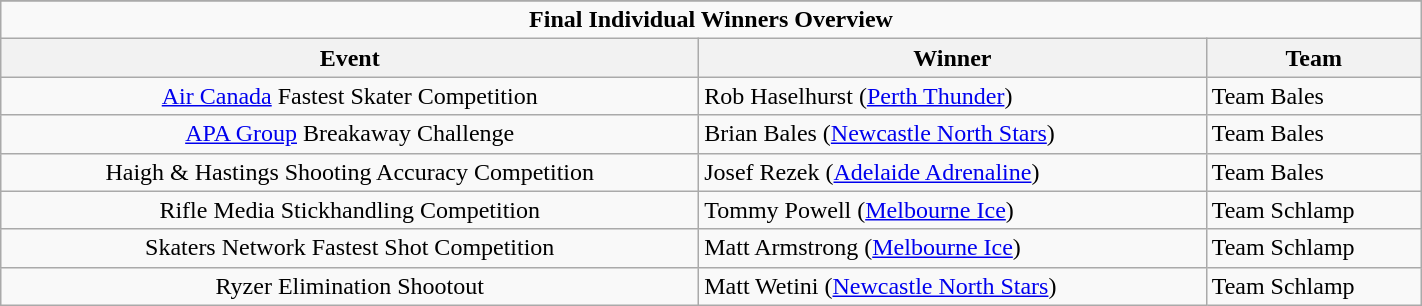<table width="75%" class="wikitable">
<tr>
</tr>
<tr align="center">
<td colspan="3"><strong>Final Individual Winners Overview</strong></td>
</tr>
<tr>
<th>Event</th>
<th>Winner</th>
<th>Team</th>
</tr>
<tr>
<td align=center><a href='#'>Air Canada</a> Fastest Skater Competition</td>
<td>Rob Haselhurst (<a href='#'>Perth Thunder</a>)</td>
<td>Team Bales</td>
</tr>
<tr>
<td align=center><a href='#'>APA Group</a> Breakaway Challenge</td>
<td>Brian Bales (<a href='#'>Newcastle North Stars</a>)</td>
<td>Team Bales</td>
</tr>
<tr>
<td align=center>Haigh & Hastings Shooting Accuracy Competition</td>
<td>Josef Rezek (<a href='#'>Adelaide Adrenaline</a>)</td>
<td>Team Bales</td>
</tr>
<tr>
<td align=center>Rifle Media Stickhandling Competition</td>
<td>Tommy Powell (<a href='#'>Melbourne Ice</a>)</td>
<td>Team Schlamp</td>
</tr>
<tr>
<td align=center>Skaters Network Fastest Shot Competition</td>
<td>Matt Armstrong (<a href='#'>Melbourne Ice</a>)</td>
<td>Team Schlamp</td>
</tr>
<tr>
<td align=center>Ryzer Elimination Shootout</td>
<td>Matt Wetini (<a href='#'>Newcastle North Stars</a>)</td>
<td>Team Schlamp</td>
</tr>
</table>
